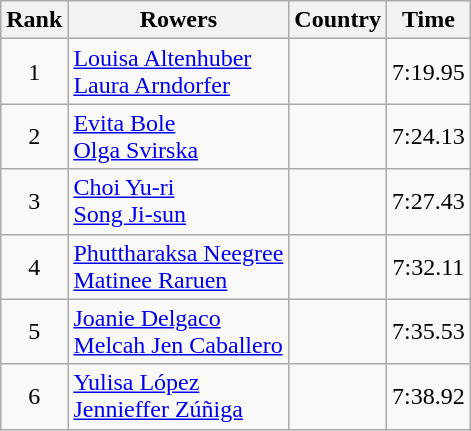<table class="wikitable" style="text-align:center">
<tr>
<th>Rank</th>
<th>Rowers</th>
<th>Country</th>
<th>Time</th>
</tr>
<tr>
<td>1</td>
<td align="left"><a href='#'>Louisa Altenhuber</a><br><a href='#'>Laura Arndorfer</a></td>
<td align="left"></td>
<td>7:19.95</td>
</tr>
<tr>
<td>2</td>
<td align="left"><a href='#'>Evita Bole</a><br><a href='#'>Olga Svirska</a></td>
<td align="left"></td>
<td>7:24.13</td>
</tr>
<tr>
<td>3</td>
<td align="left"><a href='#'>Choi Yu-ri</a><br><a href='#'>Song Ji-sun</a></td>
<td align="left"></td>
<td>7:27.43</td>
</tr>
<tr>
<td>4</td>
<td align="left"><a href='#'>Phuttharaksa Neegree</a><br><a href='#'>Matinee Raruen</a></td>
<td align="left"></td>
<td>7:32.11</td>
</tr>
<tr>
<td>5</td>
<td align="left"><a href='#'>Joanie Delgaco</a><br><a href='#'>Melcah Jen Caballero</a></td>
<td align="left"></td>
<td>7:35.53</td>
</tr>
<tr>
<td>6</td>
<td align="left"><a href='#'>Yulisa López</a><br><a href='#'>Jennieffer Zúñiga</a></td>
<td align="left"></td>
<td>7:38.92</td>
</tr>
</table>
